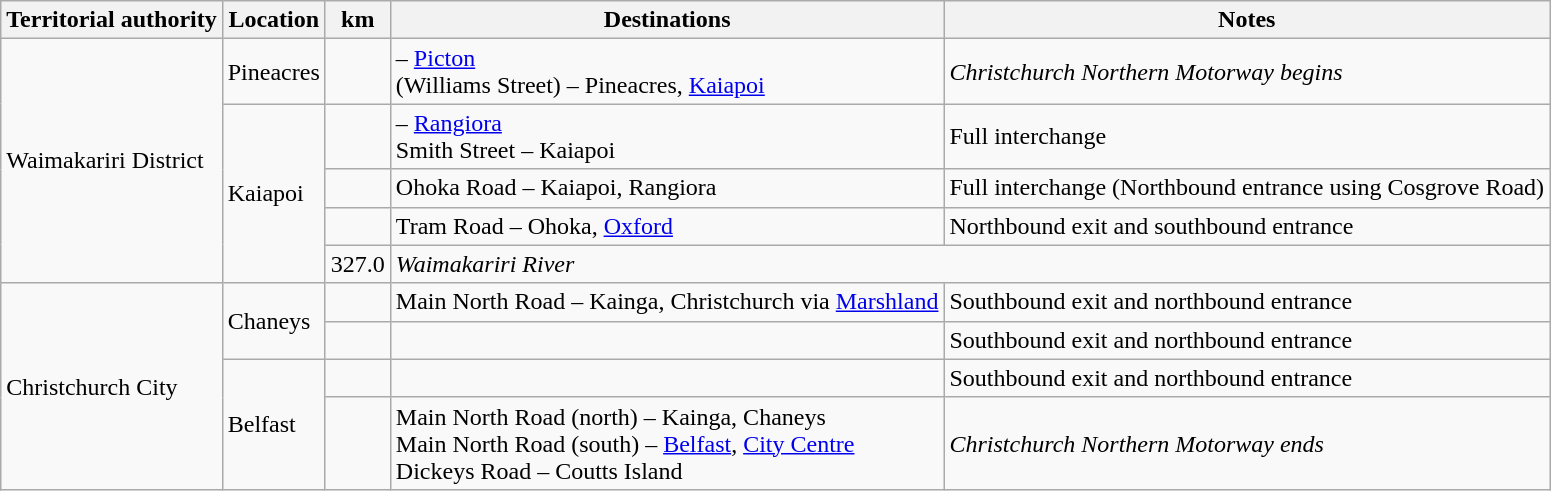<table class="wikitable">
<tr>
<th>Territorial authority</th>
<th>Location</th>
<th>km</th>
<th>Destinations</th>
<th>Notes</th>
</tr>
<tr>
<td rowspan=5>Waimakariri District</td>
<td>Pineacres</td>
<td></td>
<td> – <a href='#'>Picton</a> <br> (Williams Street) – Pineacres, <a href='#'>Kaiapoi</a></td>
<td><em>Christchurch Northern Motorway begins</em></td>
</tr>
<tr>
<td rowspan=4>Kaiapoi</td>
<td></td>
<td> – <a href='#'>Rangiora</a><br>Smith Street – Kaiapoi</td>
<td>Full interchange</td>
</tr>
<tr>
<td></td>
<td>Ohoka Road – Kaiapoi, Rangiora</td>
<td>Full interchange (Northbound entrance using Cosgrove Road)</td>
</tr>
<tr>
<td></td>
<td>Tram Road – Ohoka, <a href='#'>Oxford</a></td>
<td>Northbound exit and southbound entrance</td>
</tr>
<tr>
<td>327.0</td>
<td colspan=2><em>Waimakariri River</em></td>
</tr>
<tr>
<td rowspan=4>Christchurch City</td>
<td rowspan=2>Chaneys</td>
<td></td>
<td>Main North Road – Kainga, Christchurch via <a href='#'>Marshland</a></td>
<td>Southbound exit and northbound entrance</td>
</tr>
<tr>
<td></td>
<td></td>
<td>Southbound exit and northbound entrance</td>
</tr>
<tr>
<td rowspan=2>Belfast</td>
<td></td>
<td></td>
<td>Southbound exit and northbound entrance</td>
</tr>
<tr>
<td></td>
<td>Main North Road (north) – Kainga, Chaneys <br> Main North Road (south) – <a href='#'>Belfast</a>, <a href='#'>City Centre</a> <br> Dickeys Road – Coutts Island</td>
<td><em>Christchurch Northern Motorway ends</em></td>
</tr>
</table>
